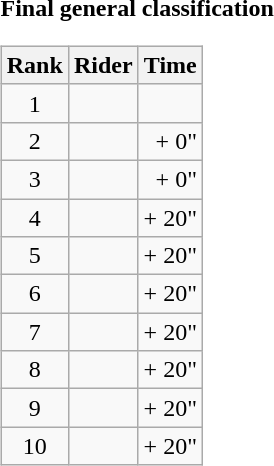<table>
<tr>
<td><strong>Final general classification</strong><br><table class="wikitable">
<tr>
<th scope="col">Rank</th>
<th scope="col">Rider</th>
<th scope="col">Time</th>
</tr>
<tr>
<td style="text-align:center;">1</td>
<td></td>
<td style="text-align:right;"></td>
</tr>
<tr>
<td style="text-align:center;">2</td>
<td></td>
<td style="text-align:right;">+ 0"</td>
</tr>
<tr>
<td style="text-align:center;">3</td>
<td></td>
<td style="text-align:right;">+ 0"</td>
</tr>
<tr>
<td style="text-align:center;">4</td>
<td></td>
<td style="text-align:right;">+ 20"</td>
</tr>
<tr>
<td style="text-align:center;">5</td>
<td></td>
<td style="text-align:right;">+ 20"</td>
</tr>
<tr>
<td style="text-align:center;">6</td>
<td></td>
<td style="text-align:right;">+ 20"</td>
</tr>
<tr>
<td style="text-align:center;">7</td>
<td></td>
<td style="text-align:right;">+ 20"</td>
</tr>
<tr>
<td style="text-align:center;">8</td>
<td></td>
<td style="text-align:right;">+ 20"</td>
</tr>
<tr>
<td style="text-align:center;">9</td>
<td></td>
<td style="text-align:right;">+ 20"</td>
</tr>
<tr>
<td style="text-align:center;">10</td>
<td></td>
<td style="text-align:right;">+ 20"</td>
</tr>
</table>
</td>
</tr>
</table>
